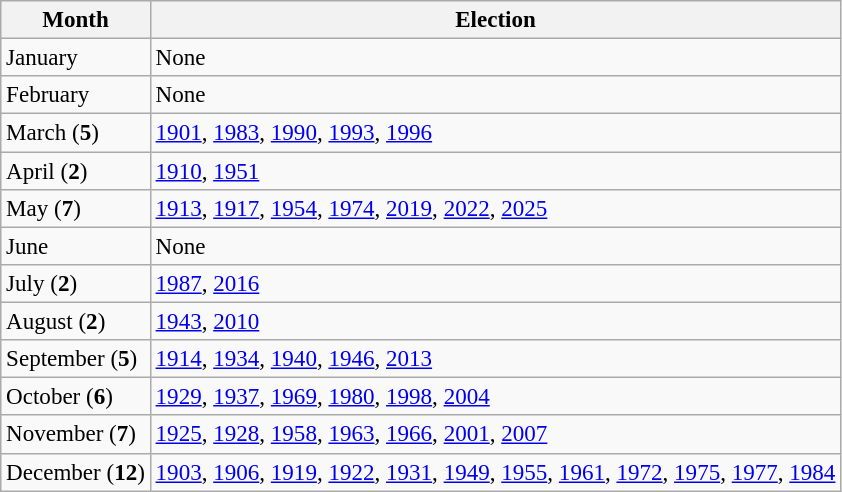<table class="wikitable" style="font-size:96%" style="text-align:center">
<tr>
<th>Month</th>
<th>Election</th>
</tr>
<tr>
<td align=left>January</td>
<td>None</td>
</tr>
<tr>
<td align=left>February</td>
<td>None</td>
</tr>
<tr>
<td align=left>March  (<strong>5</strong>)</td>
<td><a href='#'>1901</a>, <a href='#'>1983</a>, <a href='#'>1990</a>, <a href='#'>1993</a>, <a href='#'>1996</a></td>
</tr>
<tr>
<td align=left>April  (<strong>2</strong>)</td>
<td><a href='#'>1910</a>, <a href='#'>1951</a></td>
</tr>
<tr>
<td align=left>May  (<strong>7</strong>)</td>
<td><a href='#'>1913</a>, <a href='#'>1917</a>, <a href='#'>1954</a>, <a href='#'>1974</a>, <a href='#'>2019</a>, <a href='#'>2022</a>, <a href='#'>2025</a></td>
</tr>
<tr>
<td align=left>June</td>
<td>None</td>
</tr>
<tr>
<td align=left>July  (<strong>2</strong>)</td>
<td><a href='#'>1987</a>, <a href='#'>2016</a></td>
</tr>
<tr>
<td align=left>August  (<strong>2</strong>)</td>
<td><a href='#'>1943</a>, <a href='#'>2010</a></td>
</tr>
<tr>
<td align=left>September  (<strong>5</strong>)</td>
<td><a href='#'>1914</a>, <a href='#'>1934</a>, <a href='#'>1940</a>, <a href='#'>1946</a>, <a href='#'>2013</a></td>
</tr>
<tr>
<td align=left>October  (<strong>6</strong>)</td>
<td><a href='#'>1929</a>, <a href='#'>1937</a>, <a href='#'>1969</a>, <a href='#'>1980</a>, <a href='#'>1998</a>, <a href='#'>2004</a></td>
</tr>
<tr>
<td align=left>November  (<strong>7</strong>)</td>
<td><a href='#'>1925</a>, <a href='#'>1928</a>, <a href='#'>1958</a>, <a href='#'>1963</a>, <a href='#'>1966</a>, <a href='#'>2001</a>, <a href='#'>2007</a></td>
</tr>
<tr>
<td align=left>December  (<strong>12</strong>)</td>
<td><a href='#'>1903</a>, <a href='#'>1906</a>, <a href='#'>1919</a>, <a href='#'>1922</a>, <a href='#'>1931</a>, <a href='#'>1949</a>, <a href='#'>1955</a>, <a href='#'>1961</a>, <a href='#'>1972</a>, <a href='#'>1975</a>, <a href='#'>1977</a>, <a href='#'>1984</a></td>
</tr>
</table>
